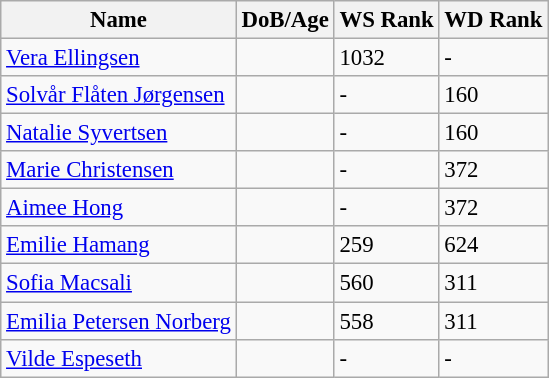<table class="wikitable" style="text-align: left; font-size:95%;">
<tr>
<th>Name</th>
<th>DoB/Age</th>
<th>WS Rank</th>
<th>WD Rank</th>
</tr>
<tr>
<td><a href='#'>Vera Ellingsen</a></td>
<td></td>
<td>1032</td>
<td>-</td>
</tr>
<tr>
<td><a href='#'>Solvår Flåten Jørgensen</a></td>
<td></td>
<td>-</td>
<td>160</td>
</tr>
<tr>
<td><a href='#'>Natalie Syvertsen</a></td>
<td></td>
<td>-</td>
<td>160</td>
</tr>
<tr>
<td><a href='#'>Marie Christensen</a></td>
<td></td>
<td>-</td>
<td>372</td>
</tr>
<tr>
<td><a href='#'>Aimee Hong</a></td>
<td></td>
<td>-</td>
<td>372</td>
</tr>
<tr>
<td><a href='#'>Emilie Hamang</a></td>
<td></td>
<td>259</td>
<td>624</td>
</tr>
<tr>
<td><a href='#'>Sofia Macsali</a></td>
<td></td>
<td>560</td>
<td>311</td>
</tr>
<tr>
<td><a href='#'>Emilia Petersen Norberg</a></td>
<td></td>
<td>558</td>
<td>311</td>
</tr>
<tr>
<td><a href='#'>Vilde Espeseth</a></td>
<td></td>
<td>-</td>
<td>-</td>
</tr>
</table>
